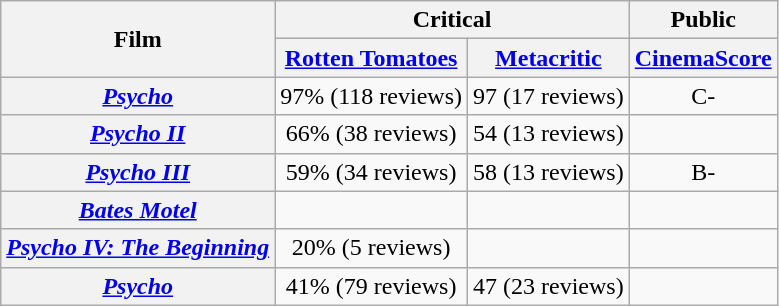<table class="wikitable plainrowheaders sortable" style="text-align: center;">
<tr>
<th scope="col" rowspan="2">Film</th>
<th scope="col" colspan="2">Critical</th>
<th scope="col">Public</th>
</tr>
<tr>
<th scope="col"><a href='#'>Rotten Tomatoes</a></th>
<th scope="col"><a href='#'>Metacritic</a></th>
<th scope="col"><a href='#'>CinemaScore</a></th>
</tr>
<tr>
<th scope="row"><em><a href='#'>Psycho</a></em></th>
<td>97% (118 reviews)</td>
<td>97 (17 reviews)</td>
<td>C-</td>
</tr>
<tr>
<th scope="row"><em><a href='#'>Psycho II</a></em></th>
<td>66% (38 reviews)</td>
<td>54 (13 reviews)</td>
<td></td>
</tr>
<tr>
<th scope="row"><em><a href='#'>Psycho III</a></em></th>
<td>59% (34 reviews)</td>
<td>58 (13 reviews)</td>
<td>B-</td>
</tr>
<tr>
<th scope="row"><em><a href='#'>Bates Motel</a></em></th>
<td></td>
<td></td>
<td></td>
</tr>
<tr>
<th scope="row"><em><a href='#'>Psycho IV: The Beginning</a></em></th>
<td>20% (5 reviews)</td>
<td></td>
<td></td>
</tr>
<tr>
<th scope="row"><em><a href='#'>Psycho</a></em></th>
<td>41% (79 reviews)</td>
<td>47 (23 reviews)</td>
<td></td>
</tr>
</table>
